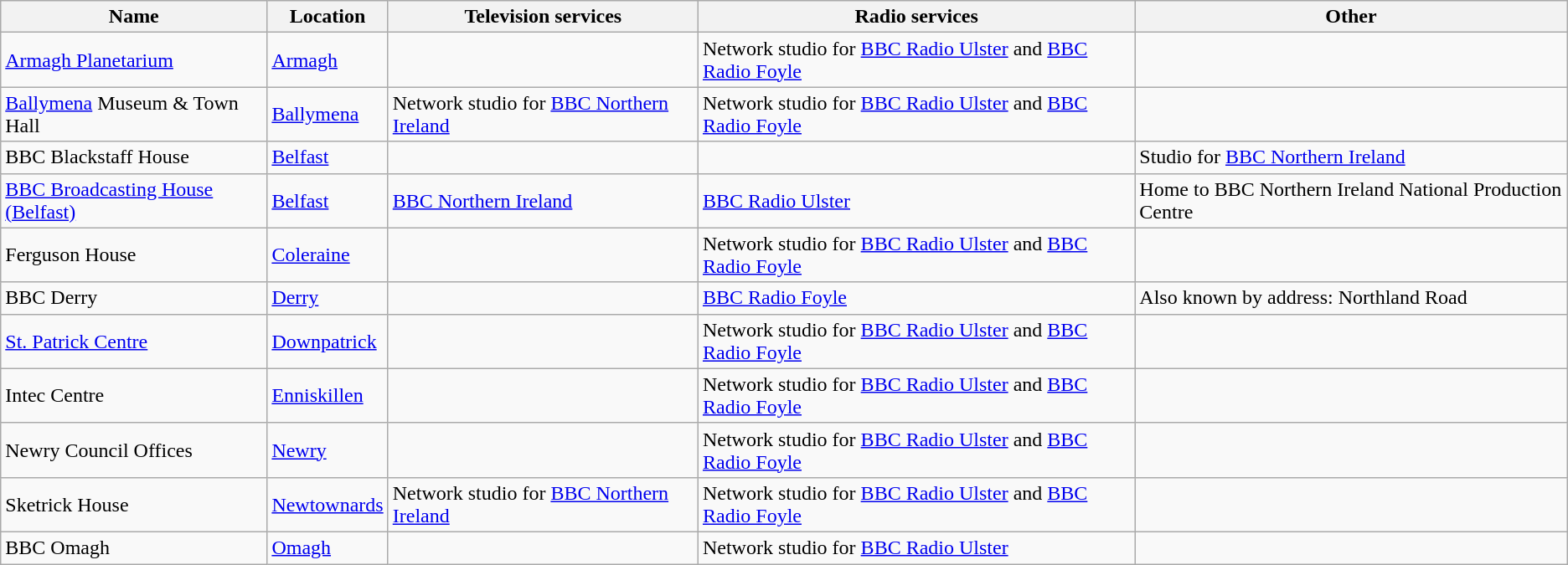<table class="wikitable sortable">
<tr>
<th>Name</th>
<th>Location</th>
<th>Television services</th>
<th>Radio services</th>
<th>Other</th>
</tr>
<tr>
<td><a href='#'>Armagh Planetarium</a></td>
<td><a href='#'>Armagh</a></td>
<td></td>
<td>Network studio for <a href='#'>BBC Radio Ulster</a> and <a href='#'>BBC Radio Foyle</a></td>
<td></td>
</tr>
<tr>
<td><a href='#'>Ballymena</a> Museum & Town Hall</td>
<td><a href='#'>Ballymena</a></td>
<td>Network studio for <a href='#'>BBC Northern Ireland</a></td>
<td>Network studio for <a href='#'>BBC Radio Ulster</a> and <a href='#'>BBC Radio Foyle</a></td>
<td></td>
</tr>
<tr>
<td>BBC Blackstaff House</td>
<td><a href='#'>Belfast</a></td>
<td></td>
<td></td>
<td>Studio for <a href='#'>BBC Northern Ireland</a></td>
</tr>
<tr>
<td><a href='#'>BBC Broadcasting House (Belfast)</a></td>
<td><a href='#'>Belfast</a></td>
<td><a href='#'>BBC Northern Ireland</a></td>
<td><a href='#'>BBC Radio Ulster</a></td>
<td>Home to BBC Northern Ireland National Production Centre</td>
</tr>
<tr>
<td>Ferguson House</td>
<td><a href='#'>Coleraine</a></td>
<td></td>
<td>Network studio for <a href='#'>BBC Radio Ulster</a> and <a href='#'>BBC Radio Foyle</a></td>
<td></td>
</tr>
<tr>
<td>BBC Derry</td>
<td><a href='#'>Derry</a></td>
<td></td>
<td><a href='#'>BBC Radio Foyle</a></td>
<td>Also known by address: Northland Road</td>
</tr>
<tr>
<td><a href='#'>St. Patrick Centre</a></td>
<td><a href='#'>Downpatrick</a></td>
<td></td>
<td>Network studio for <a href='#'>BBC Radio Ulster</a> and <a href='#'>BBC Radio Foyle</a></td>
<td></td>
</tr>
<tr>
<td>Intec Centre</td>
<td><a href='#'>Enniskillen</a></td>
<td></td>
<td>Network studio for <a href='#'>BBC Radio Ulster</a> and <a href='#'>BBC Radio Foyle</a></td>
<td></td>
</tr>
<tr>
<td>Newry Council Offices</td>
<td><a href='#'>Newry</a></td>
<td></td>
<td>Network studio for <a href='#'>BBC Radio Ulster</a> and <a href='#'>BBC Radio Foyle</a></td>
<td></td>
</tr>
<tr>
<td>Sketrick House</td>
<td><a href='#'>Newtownards</a></td>
<td>Network studio for <a href='#'>BBC Northern Ireland</a></td>
<td>Network studio for <a href='#'>BBC Radio Ulster</a> and <a href='#'>BBC Radio Foyle</a></td>
<td></td>
</tr>
<tr>
<td>BBC Omagh</td>
<td><a href='#'>Omagh</a></td>
<td></td>
<td>Network studio for <a href='#'>BBC Radio Ulster</a></td>
<td></td>
</tr>
</table>
